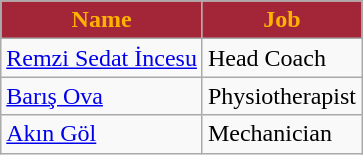<table class="wikitable">
<tr>
<th style="color:#FFB300; background:#A32638;">Name</th>
<th style="color:#FFB300; background:#A32638;">Job</th>
</tr>
<tr>
<td> <a href='#'>Remzi Sedat İncesu</a></td>
<td>Head Coach</td>
</tr>
<tr>
<td> <a href='#'>Barış Ova</a></td>
<td>Physiotherapist</td>
</tr>
<tr>
<td> <a href='#'>Akın Göl</a></td>
<td>Mechanician</td>
</tr>
</table>
